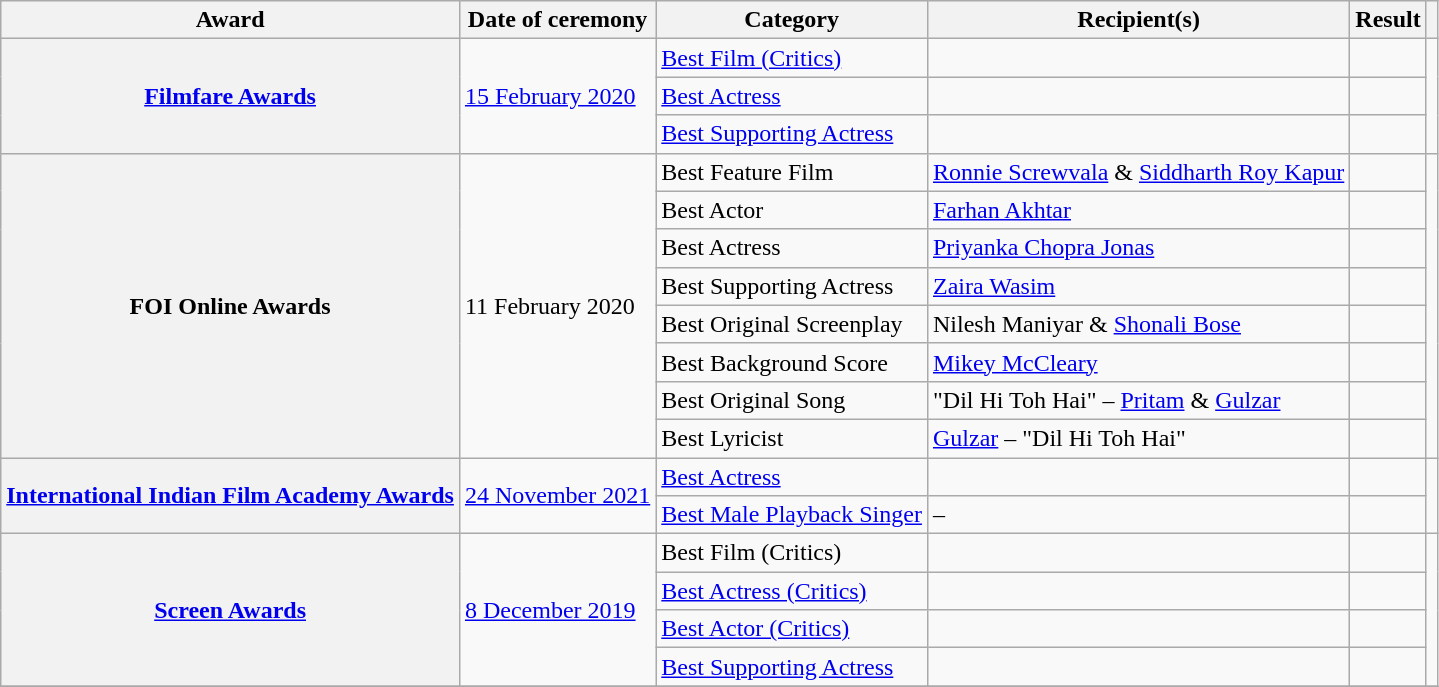<table class="wikitable plainrowheaders sortable">
<tr>
<th scope="col">Award</th>
<th scope="col">Date of ceremony</th>
<th scope="col">Category</th>
<th scope="col">Recipient(s)</th>
<th scope="col">Result</th>
<th scope="col" class="unsortable"></th>
</tr>
<tr>
<th scope="row" rowspan="3"><a href='#'>Filmfare Awards</a></th>
<td rowspan="3"><a href='#'>15 February 2020</a></td>
<td><a href='#'>Best Film (Critics)</a></td>
<td></td>
<td></td>
<td style="text-align:center;" rowspan="3"></td>
</tr>
<tr>
<td><a href='#'>Best Actress</a></td>
<td></td>
<td></td>
</tr>
<tr>
<td><a href='#'>Best Supporting Actress</a></td>
<td></td>
<td></td>
</tr>
<tr>
<th scope="row" rowspan="8">FOI Online Awards</th>
<td rowspan="8">11 February 2020</td>
<td>Best Feature Film</td>
<td><a href='#'>Ronnie Screwvala</a> & <a href='#'>Siddharth Roy Kapur</a></td>
<td></td>
<td style="text-align:center;" rowspan="8"></td>
</tr>
<tr>
<td>Best Actor</td>
<td><a href='#'>Farhan Akhtar</a></td>
<td></td>
</tr>
<tr>
<td>Best Actress</td>
<td><a href='#'>Priyanka Chopra Jonas</a></td>
<td></td>
</tr>
<tr>
<td>Best Supporting Actress</td>
<td><a href='#'>Zaira Wasim</a></td>
<td></td>
</tr>
<tr>
<td>Best Original Screenplay</td>
<td>Nilesh Maniyar & <a href='#'>Shonali Bose</a></td>
<td></td>
</tr>
<tr>
<td>Best Background Score</td>
<td><a href='#'>Mikey McCleary</a></td>
<td></td>
</tr>
<tr>
<td>Best Original Song</td>
<td>"Dil Hi Toh Hai" – <a href='#'>Pritam</a> & <a href='#'>Gulzar</a></td>
<td></td>
</tr>
<tr>
<td>Best Lyricist</td>
<td><a href='#'>Gulzar</a> – "Dil Hi Toh Hai"</td>
<td></td>
</tr>
<tr>
<th scope="row" rowspan="2"><a href='#'>International Indian Film Academy Awards</a></th>
<td rowspan="2"><a href='#'>24 November 2021</a></td>
<td><a href='#'>Best Actress</a></td>
<td></td>
<td></td>
<td style="text-align:center;" rowspan="2"></td>
</tr>
<tr>
<td><a href='#'>Best Male Playback Singer</a></td>
<td> – </td>
<td></td>
</tr>
<tr>
<th scope="row" rowspan="4"><a href='#'>Screen Awards</a></th>
<td rowspan="4"><a href='#'>8 December 2019</a></td>
<td>Best Film (Critics)</td>
<td></td>
<td></td>
<td style="text-align:center;" rowspan="4"></td>
</tr>
<tr>
<td><a href='#'>Best Actress (Critics)</a></td>
<td></td>
<td></td>
</tr>
<tr>
<td><a href='#'>Best Actor (Critics)</a></td>
<td></td>
<td></td>
</tr>
<tr>
<td><a href='#'>Best Supporting Actress</a></td>
<td></td>
<td></td>
</tr>
<tr>
</tr>
</table>
